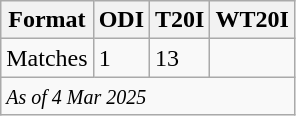<table class="wikitable">
<tr>
<th>Format</th>
<th>ODI</th>
<th>T20I</th>
<th>WT20I</th>
</tr>
<tr>
<td>Matches</td>
<td>1</td>
<td>13</td>
<td></td>
</tr>
<tr>
<td colspan="4"><em><small>As of 4 Mar 2025 </small></em></td>
</tr>
</table>
